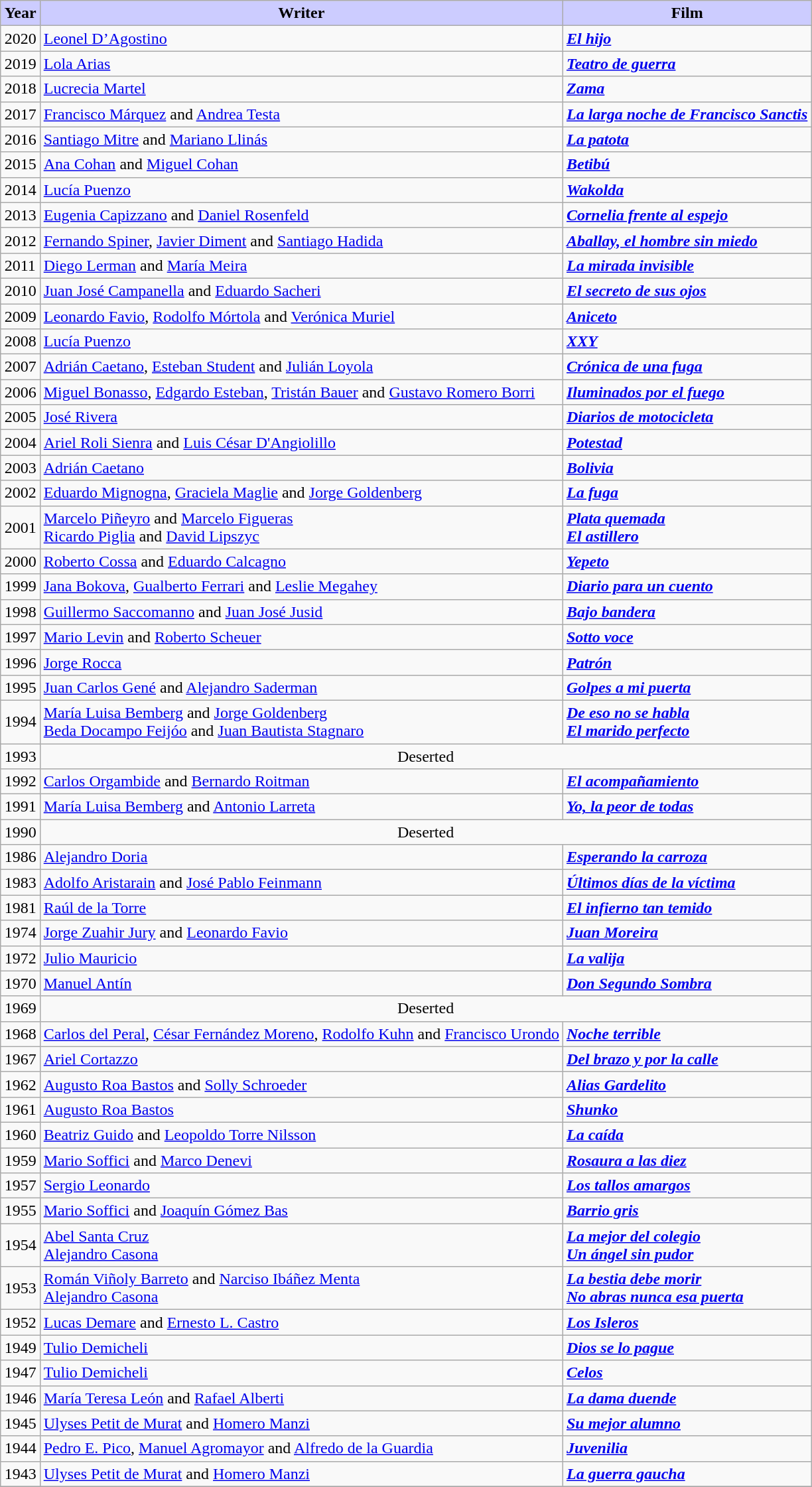<table class="wikitable" style=" margin-left: auto; margin-right: auto">
<tr>
<th style="background: #ccccff">Year</th>
<th style="background: #ccccff">Writer</th>
<th style="background: #ccccff">Film</th>
</tr>
<tr>
<td>2020</td>
<td><a href='#'>Leonel D’Agostino </a></td>
<td><strong><em><a href='#'>El hijo</a></em></strong></td>
</tr>
<tr>
<td>2019</td>
<td><a href='#'>Lola Arias</a></td>
<td><strong><em><a href='#'>Teatro de guerra</a></em></strong></td>
</tr>
<tr>
<td>2018</td>
<td><a href='#'>Lucrecia Martel</a></td>
<td><strong><em><a href='#'>Zama</a></em></strong></td>
</tr>
<tr>
<td>2017</td>
<td><a href='#'>Francisco Márquez</a> and <a href='#'>Andrea Testa</a></td>
<td><strong><em><a href='#'>La larga noche de Francisco Sanctis</a></em></strong></td>
</tr>
<tr>
<td>2016</td>
<td><a href='#'>Santiago Mitre</a> and <a href='#'>Mariano Llinás</a></td>
<td><strong><em><a href='#'>La patota</a></em></strong></td>
</tr>
<tr>
<td>2015</td>
<td><a href='#'>Ana Cohan</a> and <a href='#'>Miguel Cohan</a></td>
<td><strong><em><a href='#'>Betibú</a></em></strong></td>
</tr>
<tr>
<td>2014</td>
<td><a href='#'>Lucía Puenzo</a></td>
<td><strong><em><a href='#'>Wakolda</a></em></strong></td>
</tr>
<tr>
<td>2013</td>
<td><a href='#'>Eugenia Capizzano</a> and <a href='#'>Daniel Rosenfeld</a></td>
<td><strong><em><a href='#'>Cornelia frente al espejo</a></em></strong></td>
</tr>
<tr>
<td>2012</td>
<td><a href='#'>Fernando Spiner</a>, <a href='#'>Javier Diment</a> and <a href='#'>Santiago Hadida</a></td>
<td><strong><em><a href='#'>Aballay, el hombre sin miedo</a></em></strong></td>
</tr>
<tr>
<td>2011</td>
<td><a href='#'>Diego Lerman</a> and <a href='#'>María Meira</a></td>
<td><strong><em><a href='#'>La mirada invisible</a></em></strong></td>
</tr>
<tr>
<td>2010</td>
<td><a href='#'>Juan José Campanella</a> and <a href='#'>Eduardo Sacheri</a></td>
<td><strong><em><a href='#'>El secreto de sus ojos</a></em></strong></td>
</tr>
<tr>
<td>2009</td>
<td><a href='#'>Leonardo Favio</a>, <a href='#'>Rodolfo Mórtola</a> and <a href='#'>Verónica Muriel</a></td>
<td><strong><em><a href='#'>Aniceto</a></em></strong></td>
</tr>
<tr>
<td>2008</td>
<td><a href='#'>Lucía Puenzo</a></td>
<td><strong><em><a href='#'>XXY</a></em></strong></td>
</tr>
<tr>
<td>2007</td>
<td><a href='#'>Adrián Caetano</a>, <a href='#'>Esteban Student</a> and <a href='#'>Julián Loyola</a></td>
<td><strong><em><a href='#'>Crónica de una fuga</a></em></strong></td>
</tr>
<tr>
<td>2006</td>
<td><a href='#'>Miguel Bonasso</a>, <a href='#'>Edgardo Esteban</a>, <a href='#'>Tristán Bauer</a> and <a href='#'>Gustavo Romero Borri</a></td>
<td><strong><em><a href='#'>Iluminados por el fuego</a></em></strong></td>
</tr>
<tr>
<td>2005</td>
<td><a href='#'>José Rivera</a></td>
<td><strong><em><a href='#'>Diarios de motocicleta</a></em></strong></td>
</tr>
<tr>
<td>2004</td>
<td><a href='#'>Ariel Roli Sienra</a> and <a href='#'>Luis César D'Angiolillo</a></td>
<td><strong><em><a href='#'>Potestad</a></em></strong></td>
</tr>
<tr>
<td>2003</td>
<td><a href='#'>Adrián Caetano</a></td>
<td><strong><em><a href='#'>Bolivia</a></em></strong></td>
</tr>
<tr>
<td>2002</td>
<td><a href='#'>Eduardo Mignogna</a>, <a href='#'>Graciela Maglie</a> and <a href='#'>Jorge Goldenberg</a></td>
<td><strong><em><a href='#'>La fuga</a></em></strong></td>
</tr>
<tr>
<td>2001</td>
<td><a href='#'>Marcelo Piñeyro</a> and <a href='#'>Marcelo Figueras</a><br><a href='#'>Ricardo Piglia</a> and <a href='#'>David Lipszyc</a></td>
<td><strong><em><a href='#'>Plata quemada</a></em></strong><br><strong><em><a href='#'>El astillero</a></em></strong></td>
</tr>
<tr>
<td>2000</td>
<td><a href='#'>Roberto Cossa</a> and <a href='#'>Eduardo Calcagno</a></td>
<td><strong><em><a href='#'>Yepeto</a></em></strong></td>
</tr>
<tr>
<td>1999</td>
<td><a href='#'>Jana Bokova</a>, <a href='#'>Gualberto Ferrari</a> and <a href='#'>Leslie Megahey</a></td>
<td><strong><em><a href='#'>Diario para un cuento</a></em></strong></td>
</tr>
<tr>
<td>1998</td>
<td><a href='#'>Guillermo Saccomanno</a> and <a href='#'>Juan José Jusid</a></td>
<td><strong><em><a href='#'>Bajo bandera</a></em></strong></td>
</tr>
<tr>
<td>1997</td>
<td><a href='#'>Mario Levin</a> and <a href='#'>Roberto Scheuer</a></td>
<td><strong><em><a href='#'>Sotto voce</a></em></strong></td>
</tr>
<tr>
<td>1996</td>
<td><a href='#'>Jorge Rocca</a></td>
<td><strong><em><a href='#'>Patrón</a></em></strong></td>
</tr>
<tr>
<td>1995</td>
<td><a href='#'>Juan Carlos Gené</a> and <a href='#'>Alejandro Saderman</a></td>
<td><strong><em><a href='#'>Golpes a mi puerta</a></em></strong></td>
</tr>
<tr>
<td>1994</td>
<td><a href='#'>María Luisa Bemberg</a> and <a href='#'>Jorge Goldenberg</a><br><a href='#'>Beda Docampo Feijóo</a> and <a href='#'>Juan Bautista Stagnaro</a></td>
<td><strong><em><a href='#'>De eso no se habla</a></em></strong><br><strong><em><a href='#'>El marido perfecto</a></em></strong></td>
</tr>
<tr>
<td>1993</td>
<td align="center" colspan=2>Deserted</td>
</tr>
<tr>
<td>1992</td>
<td><a href='#'>Carlos Orgambide</a> and <a href='#'>Bernardo Roitman</a></td>
<td><strong><em><a href='#'>El acompañamiento</a></em></strong></td>
</tr>
<tr>
<td>1991</td>
<td><a href='#'>María Luisa Bemberg</a> and <a href='#'>Antonio Larreta</a></td>
<td><strong><em><a href='#'>Yo, la peor de todas</a></em></strong></td>
</tr>
<tr>
<td>1990</td>
<td align="center" colspan=2>Deserted</td>
</tr>
<tr>
<td>1986</td>
<td><a href='#'>Alejandro Doria</a></td>
<td><strong><em><a href='#'>Esperando la carroza</a></em></strong></td>
</tr>
<tr>
<td>1983</td>
<td><a href='#'>Adolfo Aristarain</a> and <a href='#'>José Pablo Feinmann</a></td>
<td><strong><em><a href='#'>Últimos días de la víctima</a></em></strong></td>
</tr>
<tr>
<td>1981</td>
<td><a href='#'>Raúl de la Torre</a></td>
<td><strong><em><a href='#'>El infierno tan temido</a></em></strong></td>
</tr>
<tr>
<td>1974</td>
<td><a href='#'>Jorge Zuahir Jury</a> and <a href='#'>Leonardo Favio</a></td>
<td><strong><em><a href='#'>Juan Moreira</a></em></strong></td>
</tr>
<tr>
<td>1972</td>
<td><a href='#'>Julio Mauricio</a></td>
<td><strong><em><a href='#'>La valija</a></em></strong></td>
</tr>
<tr>
<td>1970</td>
<td><a href='#'>Manuel Antín</a></td>
<td><strong><em><a href='#'>Don Segundo Sombra</a></em></strong></td>
</tr>
<tr>
<td>1969</td>
<td align="center" colspan=2>Deserted</td>
</tr>
<tr>
<td>1968</td>
<td><a href='#'>Carlos del Peral</a>, <a href='#'>César Fernández Moreno</a>, <a href='#'>Rodolfo Kuhn</a> and <a href='#'>Francisco Urondo</a></td>
<td><strong><em><a href='#'>Noche terrible</a></em></strong></td>
</tr>
<tr>
<td>1967</td>
<td><a href='#'>Ariel Cortazzo</a></td>
<td><strong><em><a href='#'>Del brazo y por la calle</a></em></strong></td>
</tr>
<tr>
<td>1962</td>
<td><a href='#'>Augusto Roa Bastos</a> and <a href='#'>Solly Schroeder</a></td>
<td><strong><em><a href='#'>Alias Gardelito</a></em></strong></td>
</tr>
<tr>
<td>1961</td>
<td><a href='#'>Augusto Roa Bastos</a></td>
<td><strong><em><a href='#'>Shunko</a></em></strong></td>
</tr>
<tr>
<td>1960</td>
<td><a href='#'>Beatriz Guido</a> and <a href='#'>Leopoldo Torre Nilsson</a></td>
<td><strong><em><a href='#'>La caída</a></em></strong></td>
</tr>
<tr>
<td>1959</td>
<td><a href='#'>Mario Soffici</a> and <a href='#'>Marco Denevi</a></td>
<td><strong><em><a href='#'>Rosaura a las diez</a></em></strong></td>
</tr>
<tr>
<td>1957</td>
<td><a href='#'>Sergio Leonardo</a></td>
<td><strong><em><a href='#'>Los tallos amargos</a></em></strong></td>
</tr>
<tr>
<td>1955</td>
<td><a href='#'>Mario Soffici</a> and <a href='#'>Joaquín Gómez Bas</a></td>
<td><strong><em><a href='#'>Barrio gris</a></em></strong></td>
</tr>
<tr>
<td>1954</td>
<td><a href='#'>Abel Santa Cruz</a><br><a href='#'>Alejandro Casona</a></td>
<td><strong><em><a href='#'>La mejor del colegio</a></em></strong><br><strong><em><a href='#'>Un ángel sin pudor</a></em></strong></td>
</tr>
<tr>
<td>1953</td>
<td><a href='#'>Román Viñoly Barreto</a> and <a href='#'>Narciso Ibáñez Menta</a><br><a href='#'>Alejandro Casona</a></td>
<td><strong><em><a href='#'>La bestia debe morir</a></em></strong><br><strong><em><a href='#'>No abras nunca esa puerta</a></em></strong></td>
</tr>
<tr>
<td>1952</td>
<td><a href='#'>Lucas Demare</a> and <a href='#'>Ernesto L. Castro</a></td>
<td><strong><em><a href='#'>Los Isleros</a></em></strong></td>
</tr>
<tr>
<td>1949</td>
<td><a href='#'>Tulio Demicheli</a></td>
<td><strong><em><a href='#'>Dios se lo pague</a></em></strong></td>
</tr>
<tr>
<td>1947</td>
<td><a href='#'>Tulio Demicheli</a></td>
<td><strong><em><a href='#'>Celos</a></em></strong></td>
</tr>
<tr>
<td>1946</td>
<td><a href='#'>María Teresa León</a> and <a href='#'>Rafael Alberti</a></td>
<td><strong><em><a href='#'>La dama duende</a></em></strong></td>
</tr>
<tr>
<td>1945</td>
<td><a href='#'>Ulyses Petit de Murat</a> and <a href='#'>Homero Manzi</a></td>
<td><strong><em><a href='#'>Su mejor alumno</a></em></strong></td>
</tr>
<tr>
<td>1944</td>
<td><a href='#'>Pedro E. Pico</a>, <a href='#'>Manuel Agromayor</a> and <a href='#'>Alfredo de la Guardia</a></td>
<td><strong><em><a href='#'>Juvenilia</a></em></strong></td>
</tr>
<tr>
<td>1943</td>
<td><a href='#'>Ulyses Petit de Murat</a> and <a href='#'>Homero Manzi</a></td>
<td><strong><em><a href='#'>La guerra gaucha</a></em></strong></td>
</tr>
<tr>
</tr>
</table>
